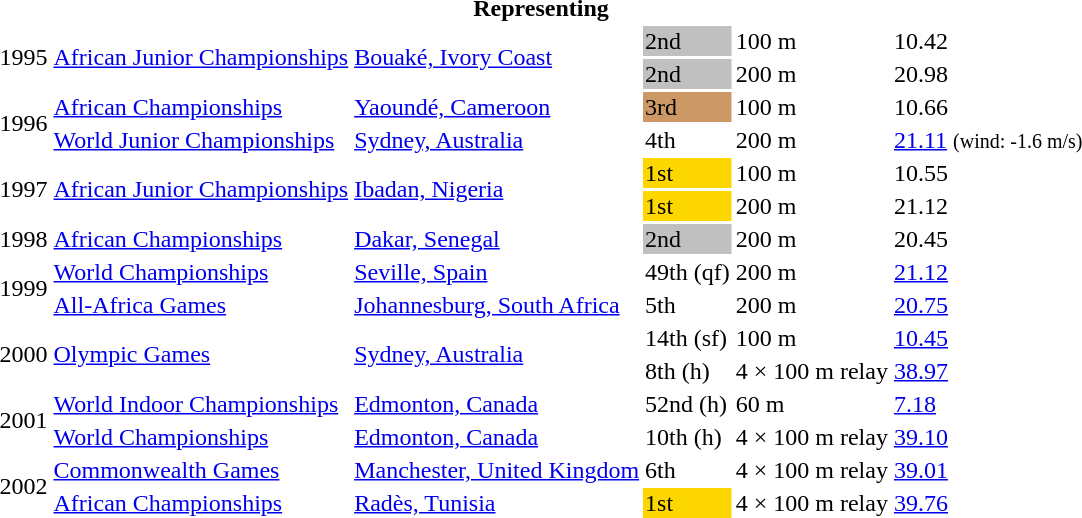<table>
<tr>
<th colspan="6">Representing </th>
</tr>
<tr>
<td rowspan=2>1995</td>
<td rowspan=2><a href='#'>African Junior Championships</a></td>
<td rowspan=2><a href='#'>Bouaké, Ivory Coast</a></td>
<td bgcolor=silver>2nd</td>
<td>100 m</td>
<td>10.42</td>
</tr>
<tr>
<td bgcolor=silver>2nd</td>
<td>200 m</td>
<td>20.98</td>
</tr>
<tr>
<td rowspan=2>1996</td>
<td><a href='#'>African Championships</a></td>
<td><a href='#'>Yaoundé, Cameroon</a></td>
<td bgcolor=cc9966>3rd</td>
<td>100 m</td>
<td>10.66</td>
</tr>
<tr>
<td><a href='#'>World Junior Championships</a></td>
<td><a href='#'>Sydney, Australia</a></td>
<td>4th</td>
<td>200 m</td>
<td><a href='#'>21.11</a> <small>(wind: -1.6 m/s)</small></td>
</tr>
<tr>
<td rowspan=2>1997</td>
<td rowspan=2><a href='#'>African Junior Championships</a></td>
<td rowspan=2><a href='#'>Ibadan, Nigeria</a></td>
<td bgcolor=gold>1st</td>
<td>100 m</td>
<td>10.55</td>
</tr>
<tr>
<td bgcolor=gold>1st</td>
<td>200 m</td>
<td>21.12</td>
</tr>
<tr>
<td>1998</td>
<td><a href='#'>African Championships</a></td>
<td><a href='#'>Dakar, Senegal</a></td>
<td bgcolor=silver>2nd</td>
<td>200 m</td>
<td>20.45</td>
</tr>
<tr>
<td rowspan=2>1999</td>
<td><a href='#'>World Championships</a></td>
<td><a href='#'>Seville, Spain</a></td>
<td>49th (qf)</td>
<td>200 m</td>
<td><a href='#'>21.12</a></td>
</tr>
<tr>
<td><a href='#'>All-Africa Games</a></td>
<td><a href='#'>Johannesburg, South Africa</a></td>
<td>5th</td>
<td>200 m</td>
<td><a href='#'>20.75</a></td>
</tr>
<tr>
<td rowspan=2>2000</td>
<td rowspan=2><a href='#'>Olympic Games</a></td>
<td rowspan=2><a href='#'>Sydney, Australia</a></td>
<td>14th (sf)</td>
<td>100 m</td>
<td><a href='#'>10.45</a></td>
</tr>
<tr>
<td>8th (h)</td>
<td>4 × 100 m relay</td>
<td><a href='#'>38.97</a></td>
</tr>
<tr>
<td rowspan=2>2001</td>
<td><a href='#'>World Indoor Championships</a></td>
<td><a href='#'>Edmonton, Canada</a></td>
<td>52nd (h)</td>
<td>60 m</td>
<td><a href='#'>7.18</a></td>
</tr>
<tr>
<td><a href='#'>World Championships</a></td>
<td><a href='#'>Edmonton, Canada</a></td>
<td>10th (h)</td>
<td>4 × 100 m relay</td>
<td><a href='#'>39.10</a></td>
</tr>
<tr>
<td rowspan=2>2002</td>
<td><a href='#'>Commonwealth Games</a></td>
<td><a href='#'>Manchester, United Kingdom</a></td>
<td>6th</td>
<td>4 × 100 m relay</td>
<td><a href='#'>39.01</a></td>
</tr>
<tr>
<td><a href='#'>African Championships</a></td>
<td><a href='#'>Radès, Tunisia</a></td>
<td bgcolor=gold>1st</td>
<td>4 × 100 m relay</td>
<td><a href='#'>39.76</a></td>
</tr>
</table>
